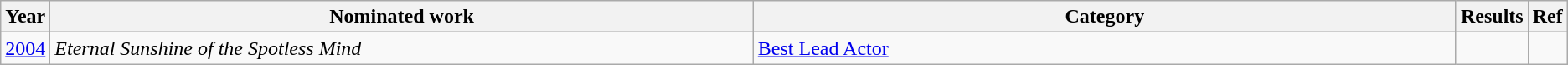<table class="wikitable">
<tr>
<th scope="col" style="width:1em;">Year</th>
<th scope="col" style="width:35em;">Nominated work</th>
<th scope="col" style="width:35em;">Category</th>
<th scope="col" style="width:1em;">Results</th>
<th scope="col" style="width:1em;">Ref</th>
</tr>
<tr>
<td><a href='#'>2004</a></td>
<td><em>Eternal Sunshine of the Spotless Mind</em></td>
<td><a href='#'>Best Lead Actor</a></td>
<td></td>
<td></td>
</tr>
</table>
